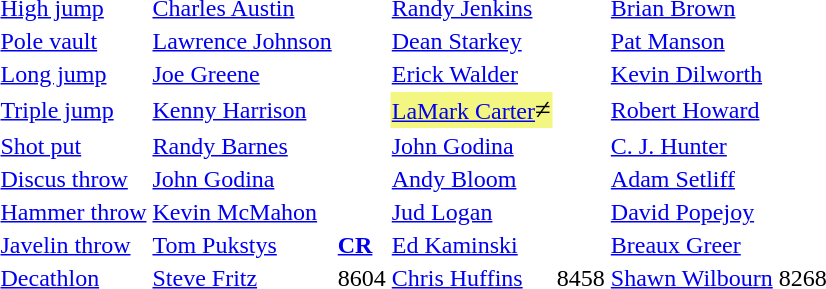<table>
<tr>
<td><a href='#'>High jump</a></td>
<td><a href='#'>Charles Austin</a></td>
<td></td>
<td><a href='#'>Randy Jenkins</a></td>
<td></td>
<td><a href='#'>Brian Brown</a></td>
<td></td>
</tr>
<tr>
<td><a href='#'>Pole vault</a></td>
<td><a href='#'>Lawrence Johnson</a></td>
<td></td>
<td><a href='#'>Dean Starkey</a></td>
<td></td>
<td><a href='#'>Pat Manson</a></td>
<td></td>
</tr>
<tr>
<td><a href='#'>Long jump</a></td>
<td><a href='#'>Joe Greene</a></td>
<td></td>
<td><a href='#'>Erick Walder</a></td>
<td></td>
<td><a href='#'>Kevin Dilworth</a></td>
<td></td>
</tr>
<tr>
<td><a href='#'>Triple jump</a></td>
<td><a href='#'>Kenny Harrison</a></td>
<td></td>
<td bgcolor=#F3F781><a href='#'>LaMark Carter</a><big>≠</big></td>
<td></td>
<td><a href='#'>Robert Howard</a></td>
<td></td>
</tr>
<tr>
<td><a href='#'>Shot put</a></td>
<td><a href='#'>Randy Barnes</a></td>
<td></td>
<td><a href='#'>John Godina</a></td>
<td></td>
<td><a href='#'>C. J. Hunter</a></td>
<td></td>
</tr>
<tr>
<td><a href='#'>Discus throw</a></td>
<td><a href='#'>John Godina</a></td>
<td></td>
<td><a href='#'>Andy Bloom</a></td>
<td></td>
<td><a href='#'>Adam Setliff</a></td>
<td></td>
</tr>
<tr>
<td><a href='#'>Hammer throw</a></td>
<td><a href='#'>Kevin McMahon</a></td>
<td></td>
<td><a href='#'>Jud Logan</a></td>
<td></td>
<td><a href='#'>David Popejoy</a></td>
<td></td>
</tr>
<tr>
<td><a href='#'>Javelin throw</a></td>
<td><a href='#'>Tom Pukstys</a></td>
<td> <strong><a href='#'>CR</a></strong></td>
<td><a href='#'>Ed Kaminski</a></td>
<td></td>
<td><a href='#'>Breaux Greer</a></td>
<td></td>
</tr>
<tr>
<td><a href='#'>Decathlon</a></td>
<td><a href='#'>Steve Fritz</a></td>
<td>8604</td>
<td><a href='#'>Chris Huffins</a></td>
<td>8458</td>
<td><a href='#'>Shawn Wilbourn</a></td>
<td>8268</td>
</tr>
</table>
